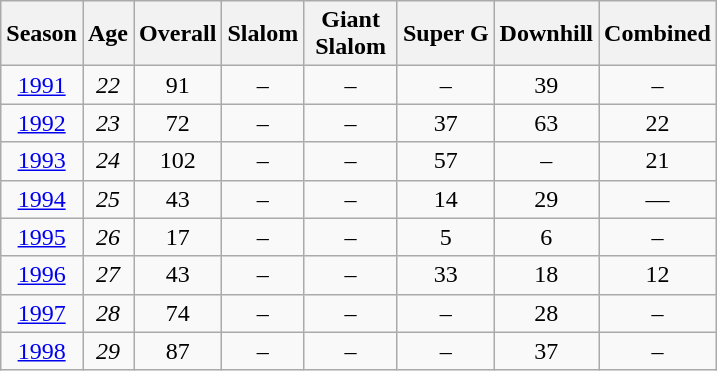<table class=wikitable style="text-align:center">
<tr>
<th>Season</th>
<th>Age</th>
<th>Overall</th>
<th>Slalom</th>
<th>Giant<br> Slalom </th>
<th>Super G</th>
<th>Downhill</th>
<th>Combined</th>
</tr>
<tr>
<td><a href='#'>1991</a></td>
<td><em>22</em></td>
<td>91</td>
<td>–</td>
<td>–</td>
<td>–</td>
<td>39</td>
<td>–</td>
</tr>
<tr>
<td><a href='#'>1992</a></td>
<td><em>23</em></td>
<td>72</td>
<td>–</td>
<td>–</td>
<td>37</td>
<td>63</td>
<td>22</td>
</tr>
<tr>
<td><a href='#'>1993</a></td>
<td><em>24</em></td>
<td>102</td>
<td>–</td>
<td>–</td>
<td>57</td>
<td>–</td>
<td>21</td>
</tr>
<tr>
<td><a href='#'>1994</a></td>
<td><em>25</em></td>
<td>43</td>
<td>–</td>
<td>–</td>
<td>14</td>
<td>29</td>
<td>—</td>
</tr>
<tr>
<td><a href='#'>1995</a></td>
<td><em>26</em></td>
<td>17</td>
<td>–</td>
<td>–</td>
<td>5</td>
<td>6</td>
<td>–</td>
</tr>
<tr>
<td><a href='#'>1996</a></td>
<td><em>27</em></td>
<td>43</td>
<td>–</td>
<td>–</td>
<td>33</td>
<td>18</td>
<td>12</td>
</tr>
<tr>
<td><a href='#'>1997</a></td>
<td><em>28</em></td>
<td>74</td>
<td>–</td>
<td>–</td>
<td>–</td>
<td>28</td>
<td>–</td>
</tr>
<tr>
<td><a href='#'>1998</a></td>
<td><em>29</em></td>
<td>87</td>
<td>–</td>
<td>–</td>
<td>–</td>
<td>37</td>
<td>–</td>
</tr>
</table>
